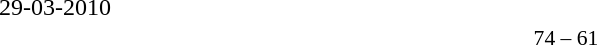<table width=100% cellspacing=1>
<tr>
<th width=25%></th>
<th width=10%></th>
<th></th>
</tr>
<tr>
<td>29-03-2010</td>
</tr>
<tr style=font-size:90%>
<td align=right></td>
<td align=center>74 – 61</td>
<td></td>
</tr>
</table>
